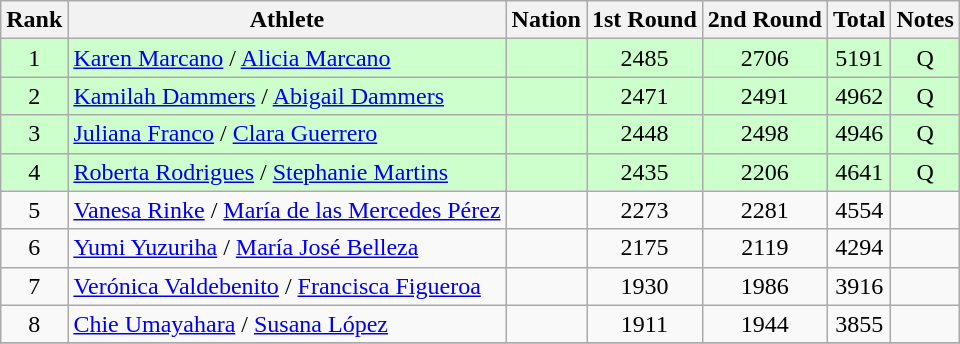<table class="wikitable sortable" style="text-align:center">
<tr>
<th>Rank</th>
<th>Athlete</th>
<th>Nation</th>
<th>1st Round</th>
<th>2nd Round</th>
<th>Total</th>
<th>Notes</th>
</tr>
<tr bgcolor=ccffcc>
<td>1</td>
<td align=left><a href='#'>Karen Marcano</a> / <a href='#'>Alicia Marcano</a></td>
<td align=left></td>
<td>2485</td>
<td>2706</td>
<td>5191</td>
<td>Q</td>
</tr>
<tr bgcolor=ccffcc>
<td>2</td>
<td align=left><a href='#'>Kamilah Dammers</a> / <a href='#'>Abigail Dammers</a></td>
<td align=left></td>
<td>2471</td>
<td>2491</td>
<td>4962</td>
<td>Q</td>
</tr>
<tr bgcolor=ccffcc>
<td>3</td>
<td align=left><a href='#'>Juliana Franco</a> / <a href='#'>Clara Guerrero</a></td>
<td align=left></td>
<td>2448</td>
<td>2498</td>
<td>4946</td>
<td>Q</td>
</tr>
<tr bgcolor=ccffcc>
<td>4</td>
<td align=left><a href='#'>Roberta Rodrigues</a> / <a href='#'>Stephanie Martins</a></td>
<td align=left></td>
<td>2435</td>
<td>2206</td>
<td>4641</td>
<td>Q</td>
</tr>
<tr>
<td>5</td>
<td align=left><a href='#'>Vanesa Rinke</a> / <a href='#'>María de las Mercedes Pérez</a></td>
<td align=left></td>
<td>2273</td>
<td>2281</td>
<td>4554</td>
<td></td>
</tr>
<tr>
<td>6</td>
<td align=left><a href='#'>Yumi Yuzuriha</a> / <a href='#'>María José Belleza</a></td>
<td align=left></td>
<td>2175</td>
<td>2119</td>
<td>4294</td>
<td></td>
</tr>
<tr>
<td>7</td>
<td align=left><a href='#'>Verónica Valdebenito</a> / <a href='#'>Francisca Figueroa</a></td>
<td align=left></td>
<td>1930</td>
<td>1986</td>
<td>3916</td>
<td></td>
</tr>
<tr>
<td>8</td>
<td align=left><a href='#'>Chie Umayahara</a> / <a href='#'>Susana López</a></td>
<td align=left></td>
<td>1911</td>
<td>1944</td>
<td>3855</td>
<td></td>
</tr>
<tr>
</tr>
</table>
